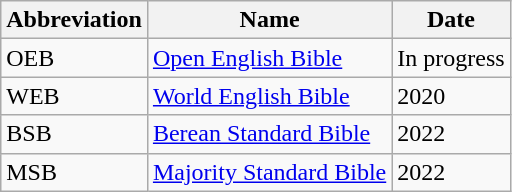<table class="sortable wikitable">
<tr>
<th>Abbreviation</th>
<th>Name</th>
<th>Date</th>
</tr>
<tr>
<td>OEB</td>
<td><a href='#'>Open English Bible</a></td>
<td>In progress</td>
</tr>
<tr>
<td>WEB</td>
<td><a href='#'>World English Bible</a></td>
<td>2020</td>
</tr>
<tr>
<td>BSB</td>
<td><a href='#'>Berean Standard Bible</a></td>
<td>2022</td>
</tr>
<tr>
<td>MSB</td>
<td><a href='#'>Majority Standard Bible</a></td>
<td>2022</td>
</tr>
</table>
